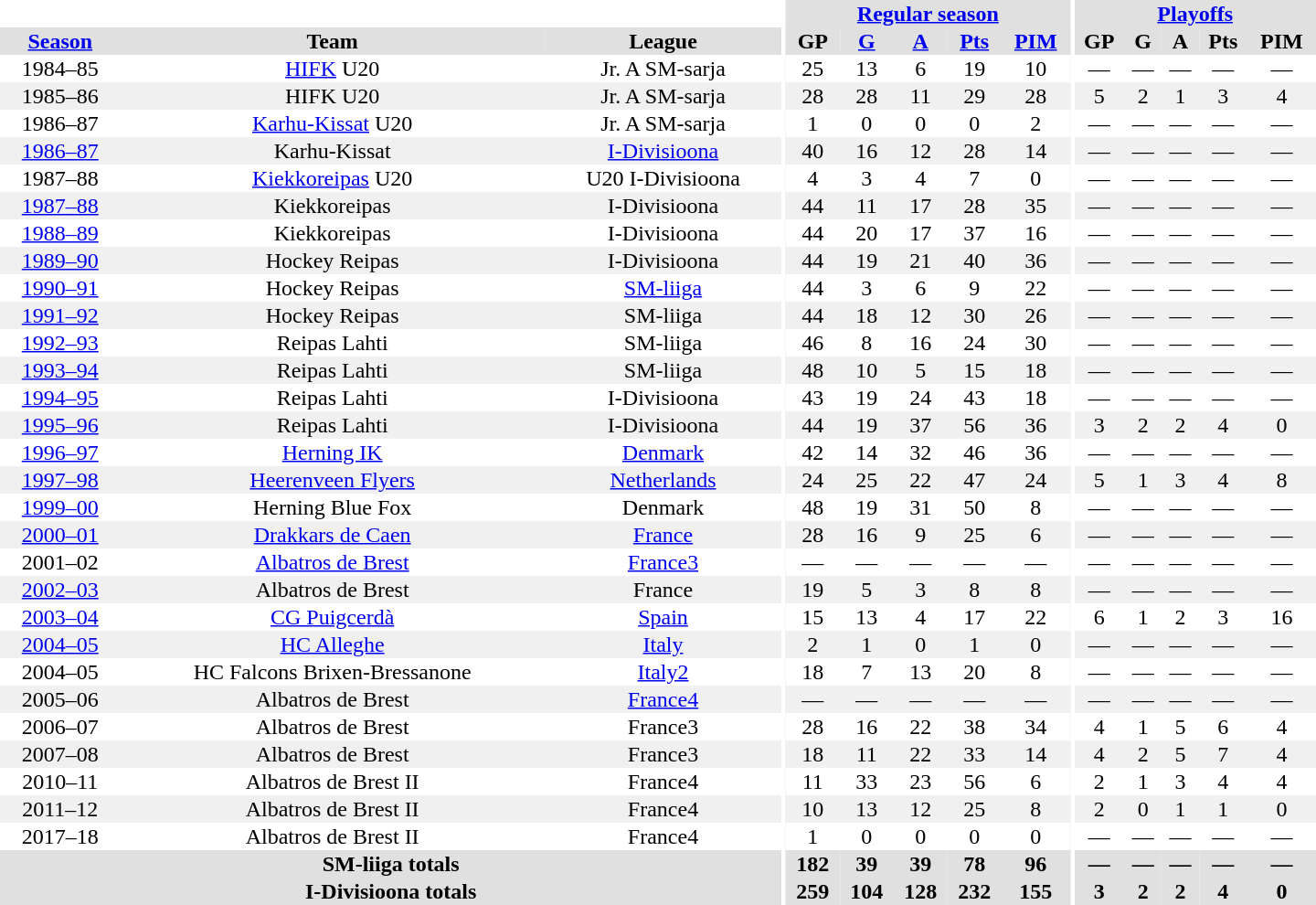<table border="0" cellpadding="1" cellspacing="0" style="text-align:center; width:60em">
<tr bgcolor="#e0e0e0">
<th colspan="3" bgcolor="#ffffff"></th>
<th rowspan="99" bgcolor="#ffffff"></th>
<th colspan="5"><a href='#'>Regular season</a></th>
<th rowspan="99" bgcolor="#ffffff"></th>
<th colspan="5"><a href='#'>Playoffs</a></th>
</tr>
<tr bgcolor="#e0e0e0">
<th><a href='#'>Season</a></th>
<th>Team</th>
<th>League</th>
<th>GP</th>
<th><a href='#'>G</a></th>
<th><a href='#'>A</a></th>
<th><a href='#'>Pts</a></th>
<th><a href='#'>PIM</a></th>
<th>GP</th>
<th>G</th>
<th>A</th>
<th>Pts</th>
<th>PIM</th>
</tr>
<tr>
<td>1984–85</td>
<td><a href='#'>HIFK</a> U20</td>
<td>Jr. A SM-sarja</td>
<td>25</td>
<td>13</td>
<td>6</td>
<td>19</td>
<td>10</td>
<td>—</td>
<td>—</td>
<td>—</td>
<td>—</td>
<td>—</td>
</tr>
<tr bgcolor="#f0f0f0">
<td>1985–86</td>
<td>HIFK U20</td>
<td>Jr. A SM-sarja</td>
<td>28</td>
<td>28</td>
<td>11</td>
<td>29</td>
<td>28</td>
<td>5</td>
<td>2</td>
<td>1</td>
<td>3</td>
<td>4</td>
</tr>
<tr>
<td>1986–87</td>
<td><a href='#'>Karhu-Kissat</a> U20</td>
<td>Jr. A SM-sarja</td>
<td>1</td>
<td>0</td>
<td>0</td>
<td>0</td>
<td>2</td>
<td>—</td>
<td>—</td>
<td>—</td>
<td>—</td>
<td>—</td>
</tr>
<tr bgcolor="#f0f0f0">
<td><a href='#'>1986–87</a></td>
<td>Karhu-Kissat</td>
<td><a href='#'>I-Divisioona</a></td>
<td>40</td>
<td>16</td>
<td>12</td>
<td>28</td>
<td>14</td>
<td>—</td>
<td>—</td>
<td>—</td>
<td>—</td>
<td>—</td>
</tr>
<tr>
<td>1987–88</td>
<td><a href='#'>Kiekkoreipas</a> U20</td>
<td>U20 I-Divisioona</td>
<td>4</td>
<td>3</td>
<td>4</td>
<td>7</td>
<td>0</td>
<td>—</td>
<td>—</td>
<td>—</td>
<td>—</td>
<td>—</td>
</tr>
<tr bgcolor="#f0f0f0">
<td><a href='#'>1987–88</a></td>
<td>Kiekkoreipas</td>
<td>I-Divisioona</td>
<td>44</td>
<td>11</td>
<td>17</td>
<td>28</td>
<td>35</td>
<td>—</td>
<td>—</td>
<td>—</td>
<td>—</td>
<td>—</td>
</tr>
<tr>
<td><a href='#'>1988–89</a></td>
<td>Kiekkoreipas</td>
<td>I-Divisioona</td>
<td>44</td>
<td>20</td>
<td>17</td>
<td>37</td>
<td>16</td>
<td>—</td>
<td>—</td>
<td>—</td>
<td>—</td>
<td>—</td>
</tr>
<tr bgcolor="#f0f0f0">
<td><a href='#'>1989–90</a></td>
<td>Hockey Reipas</td>
<td>I-Divisioona</td>
<td>44</td>
<td>19</td>
<td>21</td>
<td>40</td>
<td>36</td>
<td>—</td>
<td>—</td>
<td>—</td>
<td>—</td>
<td>—</td>
</tr>
<tr>
<td><a href='#'>1990–91</a></td>
<td>Hockey Reipas</td>
<td><a href='#'>SM-liiga</a></td>
<td>44</td>
<td>3</td>
<td>6</td>
<td>9</td>
<td>22</td>
<td>—</td>
<td>—</td>
<td>—</td>
<td>—</td>
<td>—</td>
</tr>
<tr bgcolor="#f0f0f0">
<td><a href='#'>1991–92</a></td>
<td>Hockey Reipas</td>
<td>SM-liiga</td>
<td>44</td>
<td>18</td>
<td>12</td>
<td>30</td>
<td>26</td>
<td>—</td>
<td>—</td>
<td>—</td>
<td>—</td>
<td>—</td>
</tr>
<tr>
<td><a href='#'>1992–93</a></td>
<td>Reipas Lahti</td>
<td>SM-liiga</td>
<td>46</td>
<td>8</td>
<td>16</td>
<td>24</td>
<td>30</td>
<td>—</td>
<td>—</td>
<td>—</td>
<td>—</td>
<td>—</td>
</tr>
<tr bgcolor="#f0f0f0">
<td><a href='#'>1993–94</a></td>
<td>Reipas Lahti</td>
<td>SM-liiga</td>
<td>48</td>
<td>10</td>
<td>5</td>
<td>15</td>
<td>18</td>
<td>—</td>
<td>—</td>
<td>—</td>
<td>—</td>
<td>—</td>
</tr>
<tr>
<td><a href='#'>1994–95</a></td>
<td>Reipas Lahti</td>
<td>I-Divisioona</td>
<td>43</td>
<td>19</td>
<td>24</td>
<td>43</td>
<td>18</td>
<td>—</td>
<td>—</td>
<td>—</td>
<td>—</td>
<td>—</td>
</tr>
<tr bgcolor="#f0f0f0">
<td><a href='#'>1995–96</a></td>
<td>Reipas Lahti</td>
<td>I-Divisioona</td>
<td>44</td>
<td>19</td>
<td>37</td>
<td>56</td>
<td>36</td>
<td>3</td>
<td>2</td>
<td>2</td>
<td>4</td>
<td>0</td>
</tr>
<tr>
<td><a href='#'>1996–97</a></td>
<td><a href='#'>Herning IK</a></td>
<td><a href='#'>Denmark</a></td>
<td>42</td>
<td>14</td>
<td>32</td>
<td>46</td>
<td>36</td>
<td>—</td>
<td>—</td>
<td>—</td>
<td>—</td>
<td>—</td>
</tr>
<tr bgcolor="#f0f0f0">
<td><a href='#'>1997–98</a></td>
<td><a href='#'>Heerenveen Flyers</a></td>
<td><a href='#'>Netherlands</a></td>
<td>24</td>
<td>25</td>
<td>22</td>
<td>47</td>
<td>24</td>
<td>5</td>
<td>1</td>
<td>3</td>
<td>4</td>
<td>8</td>
</tr>
<tr>
<td><a href='#'>1999–00</a></td>
<td>Herning Blue Fox</td>
<td>Denmark</td>
<td>48</td>
<td>19</td>
<td>31</td>
<td>50</td>
<td>8</td>
<td>—</td>
<td>—</td>
<td>—</td>
<td>—</td>
<td>—</td>
</tr>
<tr bgcolor="#f0f0f0">
<td><a href='#'>2000–01</a></td>
<td><a href='#'>Drakkars de Caen</a></td>
<td><a href='#'>France</a></td>
<td>28</td>
<td>16</td>
<td>9</td>
<td>25</td>
<td>6</td>
<td>—</td>
<td>—</td>
<td>—</td>
<td>—</td>
<td>—</td>
</tr>
<tr>
<td>2001–02</td>
<td><a href='#'>Albatros de Brest</a></td>
<td><a href='#'>France3</a></td>
<td>—</td>
<td>—</td>
<td>—</td>
<td>—</td>
<td>—</td>
<td>—</td>
<td>—</td>
<td>—</td>
<td>—</td>
<td>—</td>
</tr>
<tr bgcolor="#f0f0f0">
<td><a href='#'>2002–03</a></td>
<td>Albatros de Brest</td>
<td>France</td>
<td>19</td>
<td>5</td>
<td>3</td>
<td>8</td>
<td>8</td>
<td>—</td>
<td>—</td>
<td>—</td>
<td>—</td>
<td>—</td>
</tr>
<tr>
<td><a href='#'>2003–04</a></td>
<td><a href='#'>CG Puigcerdà</a></td>
<td><a href='#'>Spain</a></td>
<td>15</td>
<td>13</td>
<td>4</td>
<td>17</td>
<td>22</td>
<td>6</td>
<td>1</td>
<td>2</td>
<td>3</td>
<td>16</td>
</tr>
<tr bgcolor="#f0f0f0">
<td><a href='#'>2004–05</a></td>
<td><a href='#'>HC Alleghe</a></td>
<td><a href='#'>Italy</a></td>
<td>2</td>
<td>1</td>
<td>0</td>
<td>1</td>
<td>0</td>
<td>—</td>
<td>—</td>
<td>—</td>
<td>—</td>
<td>—</td>
</tr>
<tr>
<td>2004–05</td>
<td>HC Falcons Brixen-Bressanone</td>
<td><a href='#'>Italy2</a></td>
<td>18</td>
<td>7</td>
<td>13</td>
<td>20</td>
<td>8</td>
<td>—</td>
<td>—</td>
<td>—</td>
<td>—</td>
<td>—</td>
</tr>
<tr bgcolor="#f0f0f0">
<td>2005–06</td>
<td>Albatros de Brest</td>
<td><a href='#'>France4</a></td>
<td>—</td>
<td>—</td>
<td>—</td>
<td>—</td>
<td>—</td>
<td>—</td>
<td>—</td>
<td>—</td>
<td>—</td>
<td>—</td>
</tr>
<tr>
<td>2006–07</td>
<td>Albatros de Brest</td>
<td>France3</td>
<td>28</td>
<td>16</td>
<td>22</td>
<td>38</td>
<td>34</td>
<td>4</td>
<td>1</td>
<td>5</td>
<td>6</td>
<td>4</td>
</tr>
<tr bgcolor="#f0f0f0">
<td>2007–08</td>
<td>Albatros de Brest</td>
<td>France3</td>
<td>18</td>
<td>11</td>
<td>22</td>
<td>33</td>
<td>14</td>
<td>4</td>
<td>2</td>
<td>5</td>
<td>7</td>
<td>4</td>
</tr>
<tr>
<td>2010–11</td>
<td>Albatros de Brest II</td>
<td>France4</td>
<td>11</td>
<td>33</td>
<td>23</td>
<td>56</td>
<td>6</td>
<td>2</td>
<td>1</td>
<td>3</td>
<td>4</td>
<td>4</td>
</tr>
<tr bgcolor="#f0f0f0">
<td>2011–12</td>
<td>Albatros de Brest II</td>
<td>France4</td>
<td>10</td>
<td>13</td>
<td>12</td>
<td>25</td>
<td>8</td>
<td>2</td>
<td>0</td>
<td>1</td>
<td>1</td>
<td>0</td>
</tr>
<tr>
<td>2017–18</td>
<td>Albatros de Brest II</td>
<td>France4</td>
<td>1</td>
<td>0</td>
<td>0</td>
<td>0</td>
<td>0</td>
<td>—</td>
<td>—</td>
<td>—</td>
<td>—</td>
<td>—</td>
</tr>
<tr>
</tr>
<tr ALIGN="center" bgcolor="#e0e0e0">
<th colspan="3">SM-liiga totals</th>
<th ALIGN="center">182</th>
<th ALIGN="center">39</th>
<th ALIGN="center">39</th>
<th ALIGN="center">78</th>
<th ALIGN="center">96</th>
<th ALIGN="center">—</th>
<th ALIGN="center">—</th>
<th ALIGN="center">—</th>
<th ALIGN="center">—</th>
<th ALIGN="center">—</th>
</tr>
<tr>
</tr>
<tr ALIGN="center" bgcolor="#e0e0e0">
<th colspan="3">I-Divisioona totals</th>
<th ALIGN="center">259</th>
<th ALIGN="center">104</th>
<th ALIGN="center">128</th>
<th ALIGN="center">232</th>
<th ALIGN="center">155</th>
<th ALIGN="center">3</th>
<th ALIGN="center">2</th>
<th ALIGN="center">2</th>
<th ALIGN="center">4</th>
<th ALIGN="center">0</th>
</tr>
</table>
